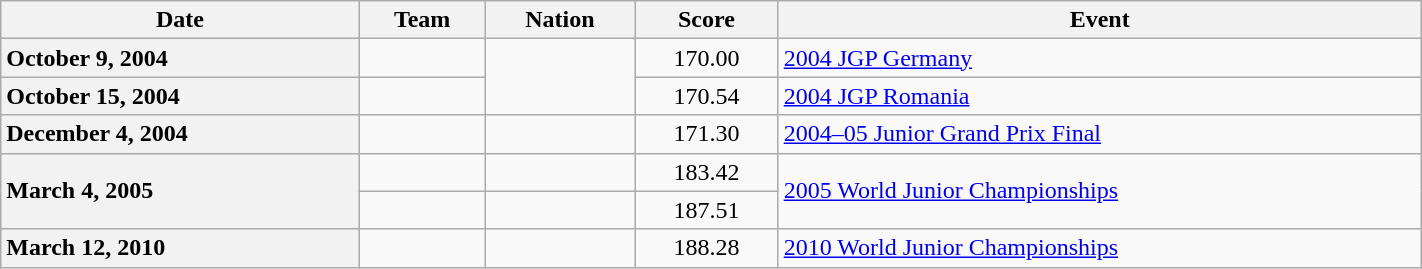<table class="wikitable unsortable" style="text-align:left; width:75%">
<tr>
<th scope="col">Date</th>
<th scope="col">Team</th>
<th scope="col">Nation</th>
<th scope="col">Score</th>
<th scope="col">Event</th>
</tr>
<tr>
<th scope="row" style="text-align:left">October 9, 2004</th>
<td></td>
<td rowspan="2"></td>
<td style="text-align:center">170.00</td>
<td><a href='#'>2004 JGP Germany</a></td>
</tr>
<tr>
<th scope="row" style="text-align:left">October 15, 2004</th>
<td></td>
<td style="text-align:center">170.54</td>
<td><a href='#'>2004 JGP Romania</a></td>
</tr>
<tr>
<th scope="row" style="text-align:left">December 4, 2004</th>
<td></td>
<td></td>
<td style="text-align:center">171.30</td>
<td><a href='#'>2004–05 Junior Grand Prix Final</a></td>
</tr>
<tr>
<th scope="row" style="text-align:left" rowspan="2">March 4, 2005</th>
<td></td>
<td></td>
<td style="text-align:center">183.42</td>
<td rowspan="2"><a href='#'>2005 World Junior Championships</a></td>
</tr>
<tr>
<td></td>
<td></td>
<td style="text-align:center">187.51</td>
</tr>
<tr>
<th scope="row" style="text-align:left">March 12, 2010</th>
<td></td>
<td></td>
<td style="text-align:center">188.28</td>
<td><a href='#'>2010 World Junior Championships</a></td>
</tr>
</table>
